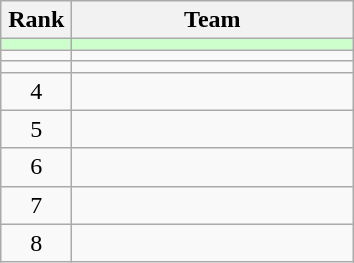<table class="wikitable" style="text-align:center">
<tr>
<th width=40>Rank</th>
<th width=180>Team</th>
</tr>
<tr bgcolor=#ccffcc>
<td></td>
<td style="text-align:left"></td>
</tr>
<tr>
<td></td>
<td style="text-align:left"></td>
</tr>
<tr>
<td></td>
<td style="text-align:left"></td>
</tr>
<tr>
<td>4</td>
<td style="text-align:left"></td>
</tr>
<tr>
<td>5</td>
<td style="text-align:left"></td>
</tr>
<tr>
<td>6</td>
<td style="text-align:left"></td>
</tr>
<tr>
<td>7</td>
<td style="text-align:left"></td>
</tr>
<tr>
<td>8</td>
<td style="text-align:left"></td>
</tr>
</table>
